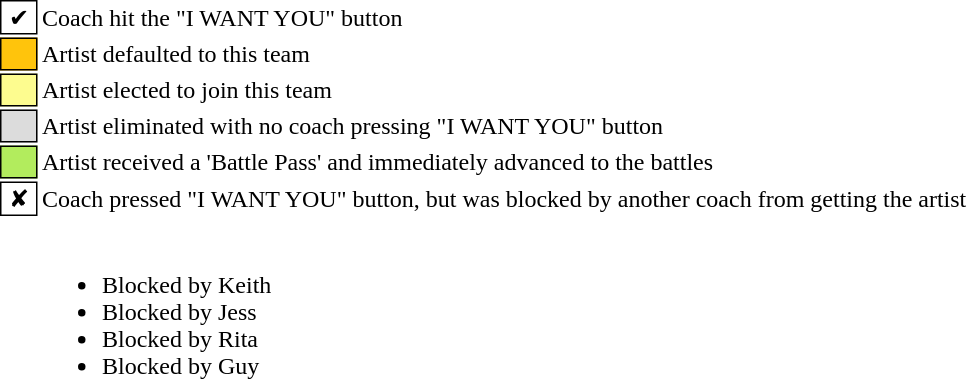<table class="toccolours" style="font-size: 100%; white-space: nowrap">
<tr>
<td style="background:white; border: 1px solid black"> ✔ </td>
<td>Coach hit the "I WANT YOU" button</td>
</tr>
<tr>
<td style="background:#FFC40C; border: 1px solid black">    </td>
<td>Artist defaulted to this team</td>
</tr>
<tr>
<td style="background:#FDFC8F; border: 1px solid black">    </td>
<td>Artist elected to join this team</td>
</tr>
<tr>
<td style="background:#DCDCDC; border: 1px solid black">    </td>
<td>Artist eliminated with no coach pressing "I WANT YOU" button</td>
</tr>
<tr>
<td style="background:#B2EC5D; border: 1px solid black">    </td>
<td>Artist received a 'Battle Pass' and immediately advanced to the battles</td>
</tr>
<tr>
<td style="background:white; border: 1px solid black"> ✘ </td>
<td>Coach pressed "I WANT YOU" button, but was blocked by another coach from getting the artist</td>
</tr>
<tr>
<td></td>
<td><br><ul><li> Blocked by Keith</li><li> Blocked by Jess</li><li> Blocked by Rita</li><li> Blocked by Guy</li></ul></td>
</tr>
</table>
